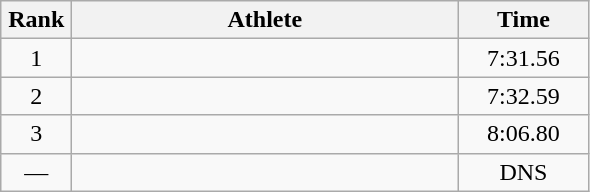<table class=wikitable style="text-align:center">
<tr>
<th width=40>Rank</th>
<th width=250>Athlete</th>
<th width=80>Time</th>
</tr>
<tr>
<td>1</td>
<td align=left></td>
<td>7:31.56</td>
</tr>
<tr>
<td>2</td>
<td align=left></td>
<td>7:32.59</td>
</tr>
<tr>
<td>3</td>
<td align=left></td>
<td>8:06.80</td>
</tr>
<tr>
<td>—</td>
<td align=left></td>
<td>DNS</td>
</tr>
</table>
